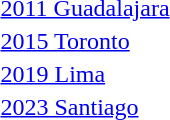<table>
<tr>
<td></td>
<td></td>
<td></td>
<td></td>
</tr>
<tr>
<td><a href='#'>2011 Guadalajara</a></td>
<td></td>
<td></td>
<td></td>
</tr>
<tr>
<td><a href='#'>2015 Toronto</a></td>
<td></td>
<td></td>
<td></td>
</tr>
<tr>
<td><a href='#'>2019 Lima</a></td>
<td></td>
<td></td>
<td></td>
</tr>
<tr>
<td><a href='#'>2023 Santiago</a></td>
<td></td>
<td></td>
<td></td>
</tr>
</table>
